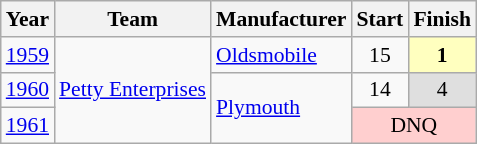<table class="wikitable" style="font-size: 90%;">
<tr>
<th>Year</th>
<th>Team</th>
<th>Manufacturer</th>
<th>Start</th>
<th>Finish</th>
</tr>
<tr>
<td><a href='#'>1959</a></td>
<td rowspan=3><a href='#'>Petty Enterprises</a></td>
<td><a href='#'>Oldsmobile</a></td>
<td align=center>15</td>
<td align=center style="background:#FFFFBF;"><strong>1</strong></td>
</tr>
<tr>
<td><a href='#'>1960</a></td>
<td rowspan=2><a href='#'>Plymouth</a></td>
<td align=center>14</td>
<td align=center style="background:#DFDFDF;">4</td>
</tr>
<tr>
<td><a href='#'>1961</a></td>
<td align=center colspan="2" style="background-color:#FFCFCF">DNQ</td>
</tr>
</table>
